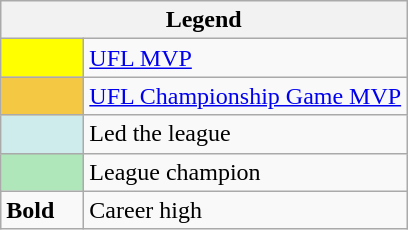<table class="wikitable">
<tr>
<th colspan="2">Legend</th>
</tr>
<tr>
<td style="background:#ff0; width:3em;"></td>
<td><a href='#'>UFL MVP</a></td>
</tr>
<tr>
<td style="background:#f4c842; width:3em;"></td>
<td><a href='#'>UFL Championship Game MVP</a></td>
</tr>
<tr>
<td style="background:#cfecec; width:3em;"></td>
<td>Led the league</td>
</tr>
<tr>
<td style="background:#afe6ba; width:3em;"></td>
<td>League champion</td>
</tr>
<tr>
<td><strong>Bold</strong></td>
<td>Career high</td>
</tr>
</table>
